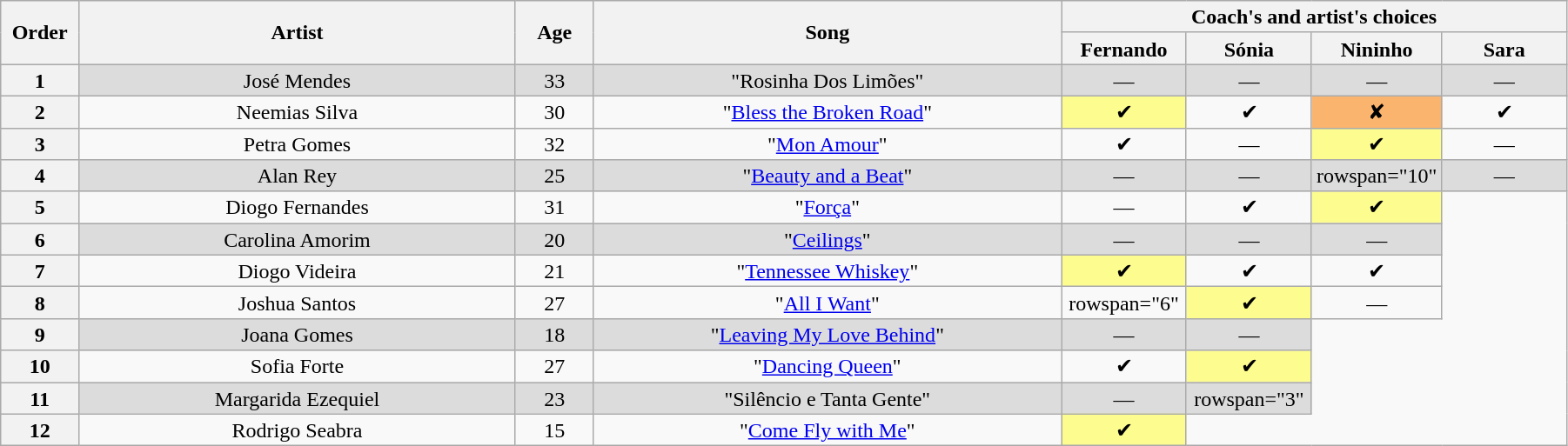<table class="wikitable" style="text-align:center; line-height:17px; width:95%">
<tr>
<th rowspan="2" width="05%">Order</th>
<th rowspan="2" width="28%">Artist</th>
<th rowspan="2" width="05%">Age</th>
<th rowspan="2" width="30%">Song</th>
<th colspan="4">Coach's and artist's choices</th>
</tr>
<tr>
<th width="08%">Fernando</th>
<th width="08%">Sónia</th>
<th width="08%">Nininho</th>
<th width="08%">Sara</th>
</tr>
<tr bgcolor=#DCDCDC>
<th>1</th>
<td>José Mendes</td>
<td>33</td>
<td>"Rosinha Dos Limões"</td>
<td>—</td>
<td>—</td>
<td>—</td>
<td>—</td>
</tr>
<tr>
<th>2</th>
<td>Neemias Silva</td>
<td>30</td>
<td>"<a href='#'>Bless the Broken Road</a>"</td>
<td style="background:#fdfc8f">✔</td>
<td>✔</td>
<td style="background:#fbb46e">✘</td>
<td>✔</td>
</tr>
<tr>
<th>3</th>
<td>Petra Gomes</td>
<td>32</td>
<td>"<a href='#'>Mon Amour</a>"</td>
<td>✔</td>
<td>—</td>
<td style="background:#fdfc8f">✔</td>
<td>—</td>
</tr>
<tr bgcolor=#DCDCDC>
<th>4</th>
<td>Alan Rey</td>
<td>25</td>
<td>"<a href='#'>Beauty and a Beat</a>"</td>
<td>—</td>
<td>—</td>
<td>rowspan="10" </td>
<td>—</td>
</tr>
<tr>
<th>5</th>
<td>Diogo Fernandes</td>
<td>31</td>
<td>"<a href='#'>Força</a>"</td>
<td>—</td>
<td>✔</td>
<td style="background:#fdfc8f">✔</td>
</tr>
<tr bgcolor=#DCDCDC>
<th>6</th>
<td>Carolina Amorim</td>
<td>20</td>
<td>"<a href='#'>Ceilings</a>"</td>
<td>—</td>
<td>—</td>
<td>—</td>
</tr>
<tr>
<th>7</th>
<td>Diogo Videira</td>
<td>21</td>
<td>"<a href='#'>Tennessee Whiskey</a>"</td>
<td style="background:#fdfc8f">✔</td>
<td>✔</td>
<td>✔</td>
</tr>
<tr>
<th>8</th>
<td>Joshua Santos</td>
<td>27</td>
<td>"<a href='#'>All I Want</a>"</td>
<td>rowspan="6" </td>
<td style="background:#fdfc8f">✔</td>
<td>—</td>
</tr>
<tr bgcolor=#DCDCDC>
<th>9</th>
<td>Joana Gomes</td>
<td>18</td>
<td>"<a href='#'>Leaving My Love Behind</a>"</td>
<td>—</td>
<td>—</td>
</tr>
<tr>
<th>10</th>
<td>Sofia Forte</td>
<td>27</td>
<td>"<a href='#'>Dancing Queen</a>"</td>
<td>✔</td>
<td style="background:#fdfc8f">✔</td>
</tr>
<tr bgcolor=#DCDCDC>
<th>11</th>
<td>Margarida Ezequiel</td>
<td>23</td>
<td>"Silêncio e Tanta Gente"</td>
<td>—</td>
<td>rowspan="3" </td>
</tr>
<tr>
<th>12</th>
<td>Rodrigo Seabra</td>
<td>15</td>
<td>"<a href='#'>Come Fly with Me</a>"</td>
<td style="background:#fdfc8f">✔</td>
</tr>
</table>
